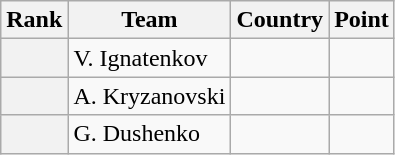<table class="wikitable sortable">
<tr>
<th>Rank</th>
<th>Team</th>
<th>Country</th>
<th>Point</th>
</tr>
<tr>
<th></th>
<td>V. Ignatenkov</td>
<td></td>
<td></td>
</tr>
<tr>
<th></th>
<td>A. Kryzanovski</td>
<td></td>
<td></td>
</tr>
<tr>
<th></th>
<td>G. Dushenko</td>
<td></td>
<td></td>
</tr>
</table>
